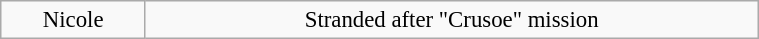<table class="wikitable plainrowheaders floatright" style="font-size: 95%; margin: 10px; text-align: center;" align="right" width="40%">
<tr>
<td>Nicole</td>
<td>Stranded after "Crusoe" mission</td>
</tr>
</table>
